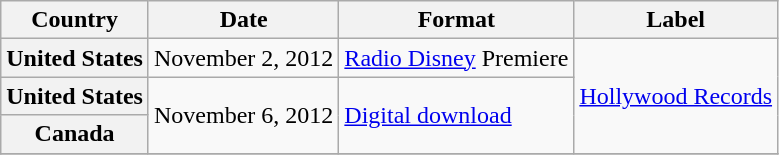<table class="wikitable plainrowheaders">
<tr>
<th scope="col">Country</th>
<th scope="col">Date</th>
<th scope="col">Format</th>
<th scope="col">Label</th>
</tr>
<tr>
<th scope="row">United States</th>
<td>November 2, 2012</td>
<td><a href='#'>Radio Disney</a> Premiere</td>
<td rowspan="3"><a href='#'>Hollywood Records</a></td>
</tr>
<tr>
<th scope="row">United States</th>
<td rowspan="2">November 6, 2012</td>
<td rowspan="2"><a href='#'>Digital download</a></td>
</tr>
<tr>
<th scope="row">Canada</th>
</tr>
<tr>
</tr>
</table>
